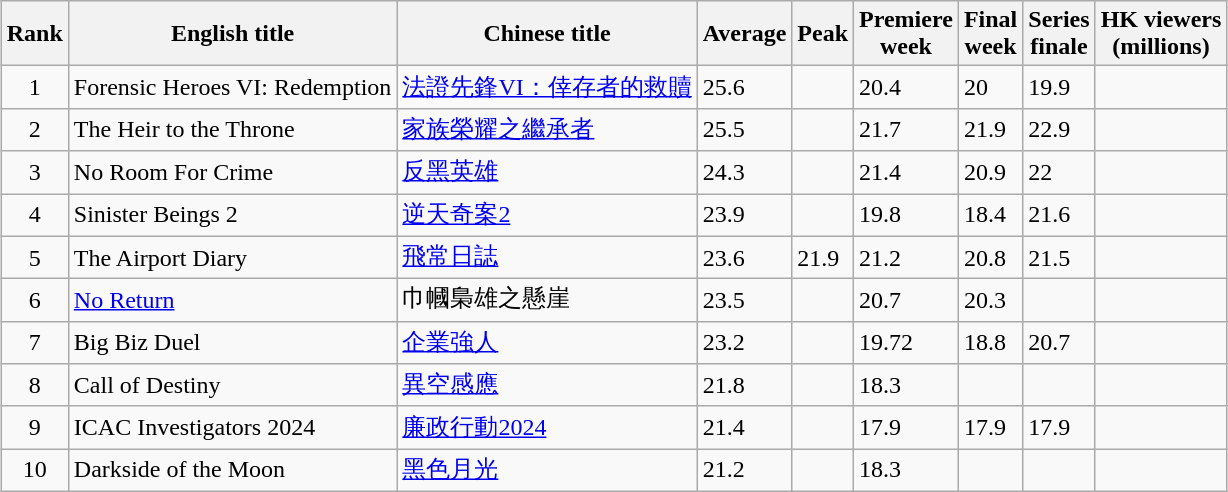<table class="wikitable sortable" style="margin:auto; margin:auto;">
<tr>
<th>Rank</th>
<th>English title</th>
<th>Chinese title</th>
<th>Average</th>
<th>Peak</th>
<th>Premiere<br>week</th>
<th>Final<br>week</th>
<th>Series<br>finale</th>
<th>HK viewers<br>(millions)</th>
</tr>
<tr>
<td style="text-align:center;">1</td>
<td>Forensic Heroes VI: Redemption</td>
<td><a href='#'>法證先鋒VI：倖存者的救贖</a></td>
<td>25.6</td>
<td></td>
<td>20.4</td>
<td>20</td>
<td>19.9</td>
<td></td>
</tr>
<tr>
<td style="text-align:center;">2</td>
<td>The Heir to the Throne</td>
<td><a href='#'>家族榮耀之繼承者</a></td>
<td>25.5</td>
<td></td>
<td>21.7</td>
<td>21.9</td>
<td>22.9</td>
<td></td>
</tr>
<tr>
<td style="text-align:center;">3</td>
<td>No Room For Crime</td>
<td><a href='#'>反黑英雄</a></td>
<td>24.3</td>
<td></td>
<td>21.4</td>
<td>20.9</td>
<td>22</td>
<td></td>
</tr>
<tr>
<td style="text-align:center;">4</td>
<td>Sinister Beings 2</td>
<td><a href='#'>逆天奇案2</a></td>
<td>23.9</td>
<td></td>
<td>19.8</td>
<td>18.4</td>
<td>21.6</td>
<td></td>
</tr>
<tr>
<td style="text-align:center;">5</td>
<td>The Airport Diary</td>
<td><a href='#'>飛常日誌</a></td>
<td>23.6</td>
<td>21.9</td>
<td>21.2</td>
<td>20.8</td>
<td>21.5</td>
<td></td>
</tr>
<tr>
<td style="text-align:center;">6</td>
<td><a href='#'>No Return</a></td>
<td>巾幗梟雄之懸崖</td>
<td>23.5</td>
<td></td>
<td>20.7</td>
<td>20.3</td>
<td></td>
<td></td>
</tr>
<tr>
<td style="text-align:center;">7</td>
<td>Big Biz Duel</td>
<td><a href='#'>企業強人</a></td>
<td>23.2</td>
<td></td>
<td>19.72</td>
<td>18.8</td>
<td>20.7</td>
<td></td>
</tr>
<tr>
<td style="text-align:center;">8</td>
<td>Call of Destiny</td>
<td><a href='#'>異空感應</a></td>
<td>21.8</td>
<td></td>
<td>18.3</td>
<td></td>
<td></td>
<td></td>
</tr>
<tr>
<td style="text-align:center;">9</td>
<td>ICAC Investigators 2024</td>
<td><a href='#'>廉政行動2024</a></td>
<td>21.4</td>
<td></td>
<td>17.9</td>
<td>17.9</td>
<td>17.9</td>
<td></td>
</tr>
<tr>
<td style="text-align:center;">10</td>
<td>Darkside of the Moon</td>
<td><a href='#'>黑色月光</a></td>
<td>21.2</td>
<td></td>
<td>18.3</td>
<td></td>
<td></td>
<td></td>
</tr>
</table>
